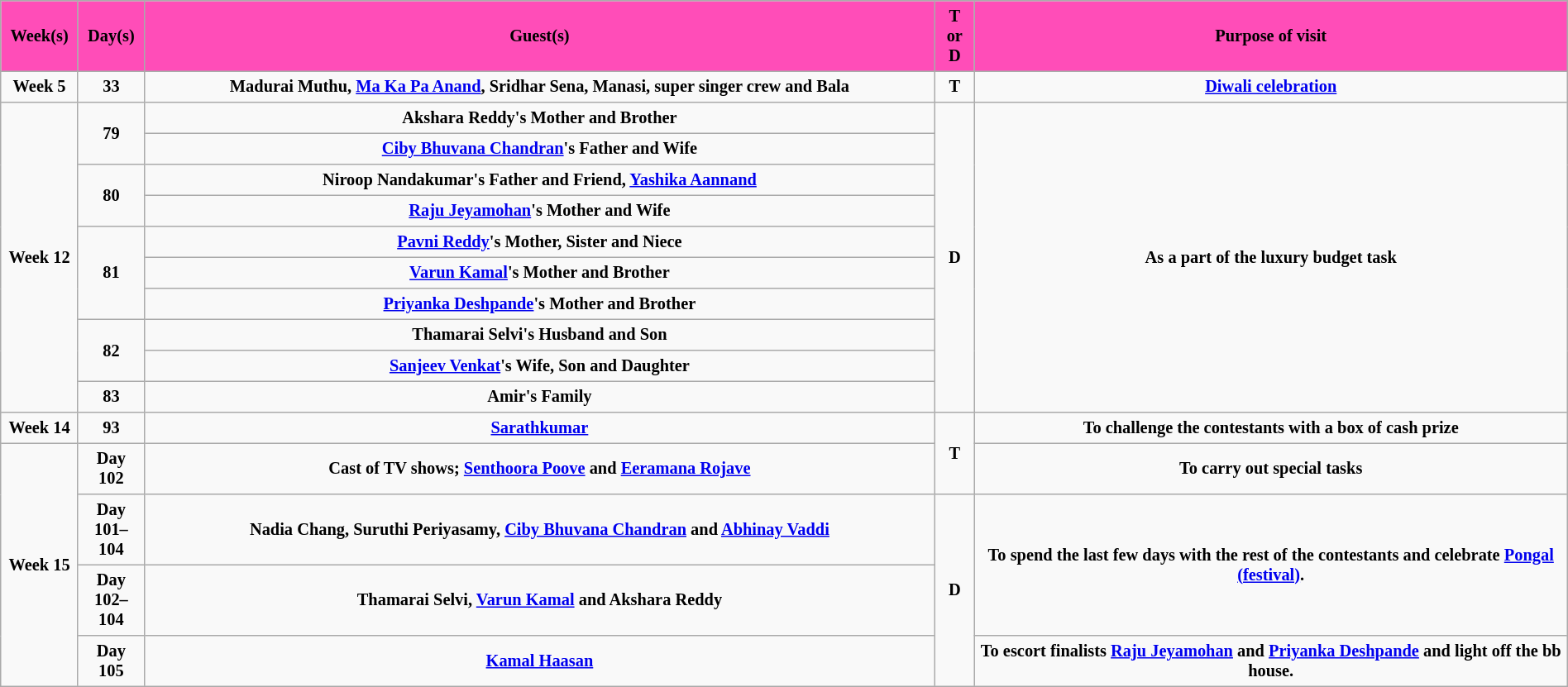<table border="2" cellpadding="4" cellspacing="0" style="margin: 1em 1em 1em 0;text-align:center;font-size:85%; background: #f9f9f9; border: 1px #aaa solid; border-collapse: collapse; width:100%;">
<tr>
<th width="2%" style="background:#FF4DB8">Week(s)</th>
<th width="2%" style="background:#FF4DB8">Day(s)</th>
<th width="40%" style="background:#FF4DB8">Guest(s)</th>
<th width="2%" style="background:#FF4DB8">T or D</th>
<th width="30%" style="background:#FF4DB8">Purpose of visit</th>
</tr>
<tr>
<th rowspan="1">Week 5</th>
<th rowspan="1">33</th>
<th>Madurai Muthu, <a href='#'>Ma Ka Pa Anand</a>, Sridhar Sena, Manasi, super singer crew and Bala</th>
<th>T</th>
<th><a href='#'> Diwali celebration</a></th>
</tr>
<tr>
<th rowspan="10">Week 12</th>
<th rowspan="2">79</th>
<th>Akshara Reddy's Mother and Brother</th>
<th rowspan="10">D</th>
<th rowspan="10">As a part of the luxury budget task</th>
</tr>
<tr>
<th><a href='#'>Ciby Bhuvana Chandran</a>'s Father and Wife</th>
</tr>
<tr>
<th rowspan="2">80</th>
<th>Niroop Nandakumar's Father and Friend, <a href='#'>Yashika Aannand</a></th>
</tr>
<tr>
<th><a href='#'>Raju Jeyamohan</a>'s Mother and Wife</th>
</tr>
<tr>
<th rowspan="3">81</th>
<th><a href='#'>Pavni Reddy</a>'s Mother, Sister and Niece</th>
</tr>
<tr>
<th><a href='#'>Varun Kamal</a>'s Mother and Brother</th>
</tr>
<tr>
<th><a href='#'>Priyanka Deshpande</a>'s Mother and Brother</th>
</tr>
<tr>
<th rowspan="2">82</th>
<th>Thamarai Selvi's Husband and Son</th>
</tr>
<tr>
<th><a href='#'>Sanjeev Venkat</a>'s Wife, Son and Daughter</th>
</tr>
<tr>
<th>83</th>
<th>Amir's Family</th>
</tr>
<tr>
<th rowspan="1">Week 14</th>
<th rowspan="1">93</th>
<th><a href='#'>Sarathkumar</a></th>
<th rowspan="2">T</th>
<th>To challenge the contestants with a box of cash prize</th>
</tr>
<tr>
<th rowspan="5" style="text-align:center">Week 15</th>
<th>Day 102</th>
<th>Cast of TV shows; <a href='#'>Senthoora Poove</a> and <a href='#'>Eeramana Rojave</a></th>
<th>To carry out special tasks</th>
</tr>
<tr>
<th style="text-align:center">Day 101–104</th>
<th>Nadia Chang, Suruthi Periyasamy, <a href='#'>Ciby Bhuvana Chandran</a> and <a href='#'>Abhinay Vaddi</a></th>
<th rowspan="3">D</th>
<th rowspan="2">To spend the last few days with the rest of the contestants and celebrate <a href='#'>Pongal (festival)</a>.</th>
</tr>
<tr>
<th style="text-align:center">Day 102–104</th>
<th>Thamarai Selvi, <a href='#'>Varun Kamal</a> and Akshara Reddy</th>
</tr>
<tr>
<th style="text-align:center">Day 105</th>
<th><a href='#'>Kamal Haasan</a></th>
<td><strong>To escort finalists <a href='#'>Raju Jeyamohan</a> and <a href='#'>Priyanka Deshpande</a> and light off the bb house.</strong></td>
</tr>
</table>
